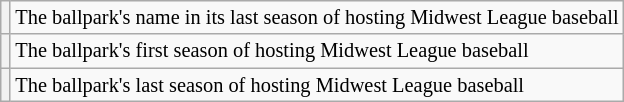<table class="wikitable plainrowheaders" style="font-size:85%">
<tr>
<th scope="row"></th>
<td>The ballpark's name in its last season of hosting Midwest League baseball</td>
</tr>
<tr>
<th scope="row"></th>
<td>The ballpark's first season of hosting Midwest League baseball</td>
</tr>
<tr>
<th scope="row"></th>
<td>The ballpark's last season of hosting Midwest League baseball</td>
</tr>
</table>
